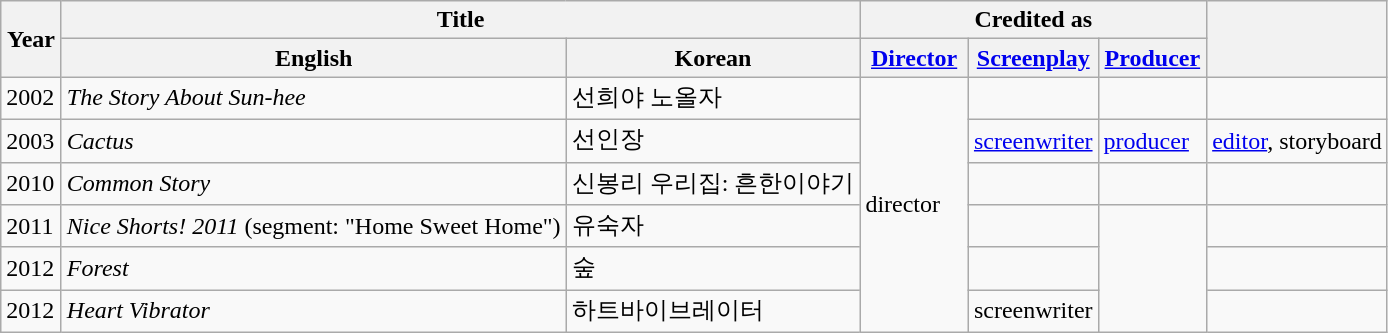<table class="wikitable sortable">
<tr>
<th rowspan="2" style="width:33px;">Year</th>
<th colspan="2">Title</th>
<th colspan="3">Credited as</th>
<th rowspan="2" class="unsortable"></th>
</tr>
<tr>
<th>English</th>
<th>Korean</th>
<th width="65" class="unsortable"><a href='#'>Director</a></th>
<th width="65" class="unsortable"><a href='#'>Screenplay</a></th>
<th width="65" class="unsortable"><a href='#'>Producer</a></th>
</tr>
<tr>
<td>2002</td>
<td><em>The Story About Sun-hee</em></td>
<td>선희야 노올자</td>
<td rowspan="6">director</td>
<td></td>
<td></td>
<td></td>
</tr>
<tr>
<td>2003</td>
<td><em>Cactus</em></td>
<td>선인장</td>
<td><a href='#'>screenwriter</a></td>
<td><a href='#'>producer</a></td>
<td><a href='#'>editor</a>, storyboard</td>
</tr>
<tr>
<td>2010</td>
<td><em>Common Story</em></td>
<td>신봉리 우리집: 흔한이야기</td>
<td></td>
<td></td>
<td></td>
</tr>
<tr>
<td>2011</td>
<td><em>Nice Shorts! 2011</em> (segment: "Home Sweet Home")</td>
<td>유숙자</td>
<td></td>
<td rowspan="3"></td>
<td></td>
</tr>
<tr>
<td>2012</td>
<td><em>Forest</em></td>
<td>숲</td>
<td></td>
<td></td>
</tr>
<tr>
<td>2012</td>
<td><em>Heart Vibrator</em></td>
<td>하트바이브레이터</td>
<td>screenwriter</td>
<td></td>
</tr>
</table>
